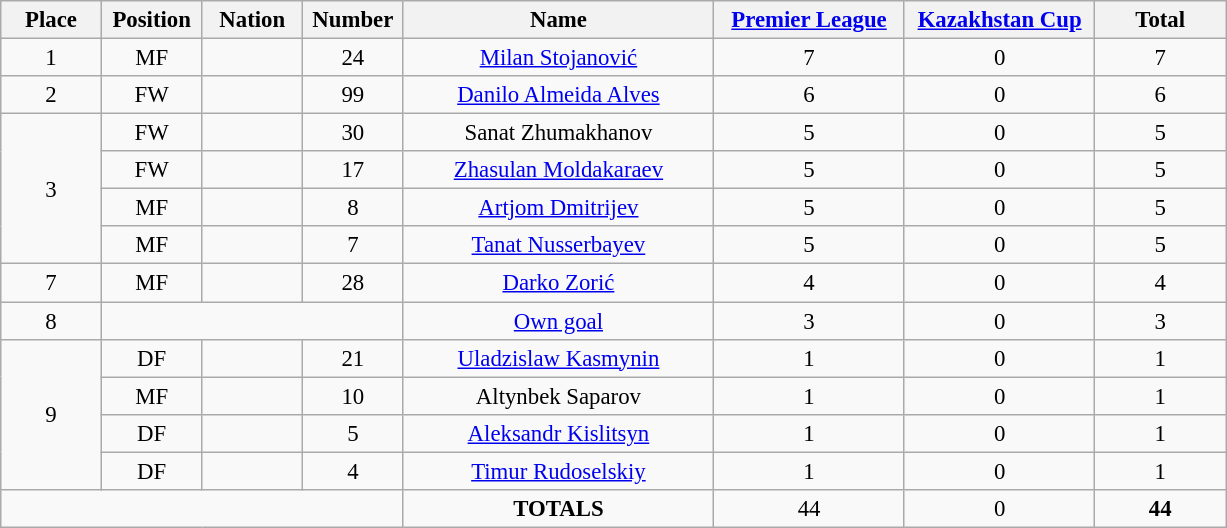<table class="wikitable" style="font-size: 95%; text-align: center;">
<tr>
<th width=60>Place</th>
<th width=60>Position</th>
<th width=60>Nation</th>
<th width=60>Number</th>
<th width=200>Name</th>
<th width=120><a href='#'>Premier League</a></th>
<th width=120><a href='#'>Kazakhstan Cup</a></th>
<th width=80><strong>Total</strong></th>
</tr>
<tr>
<td>1</td>
<td>MF</td>
<td></td>
<td>24</td>
<td><a href='#'>Milan Stojanović</a></td>
<td>7</td>
<td>0</td>
<td>7</td>
</tr>
<tr>
<td>2</td>
<td>FW</td>
<td></td>
<td>99</td>
<td><a href='#'>Danilo Almeida Alves</a></td>
<td>6</td>
<td>0</td>
<td>6</td>
</tr>
<tr>
<td rowspan="4">3</td>
<td>FW</td>
<td></td>
<td>30</td>
<td>Sanat Zhumakhanov</td>
<td>5</td>
<td>0</td>
<td>5</td>
</tr>
<tr>
<td>FW</td>
<td></td>
<td>17</td>
<td><a href='#'>Zhasulan Moldakaraev</a></td>
<td>5</td>
<td>0</td>
<td>5</td>
</tr>
<tr>
<td>MF</td>
<td></td>
<td>8</td>
<td><a href='#'>Artjom Dmitrijev</a></td>
<td>5</td>
<td>0</td>
<td>5</td>
</tr>
<tr>
<td>MF</td>
<td></td>
<td>7</td>
<td><a href='#'>Tanat Nusserbayev</a></td>
<td>5</td>
<td>0</td>
<td>5</td>
</tr>
<tr>
<td>7</td>
<td>MF</td>
<td></td>
<td>28</td>
<td><a href='#'>Darko Zorić</a></td>
<td>4</td>
<td>0</td>
<td>4</td>
</tr>
<tr>
<td>8</td>
<td colspan="3"></td>
<td><a href='#'>Own goal</a></td>
<td>3</td>
<td>0</td>
<td>3</td>
</tr>
<tr>
<td rowspan="4">9</td>
<td>DF</td>
<td></td>
<td>21</td>
<td><a href='#'>Uladzislaw Kasmynin</a></td>
<td>1</td>
<td>0</td>
<td>1</td>
</tr>
<tr>
<td>MF</td>
<td></td>
<td>10</td>
<td>Altynbek Saparov</td>
<td>1</td>
<td>0</td>
<td>1</td>
</tr>
<tr>
<td>DF</td>
<td></td>
<td>5</td>
<td><a href='#'>Aleksandr Kislitsyn</a></td>
<td>1</td>
<td>0</td>
<td>1</td>
</tr>
<tr>
<td>DF</td>
<td></td>
<td>4</td>
<td><a href='#'>Timur Rudoselskiy</a></td>
<td>1</td>
<td>0</td>
<td>1</td>
</tr>
<tr>
<td colspan="4"></td>
<td><strong>TOTALS</strong></td>
<td>44</td>
<td>0</td>
<td><strong>44</strong></td>
</tr>
</table>
